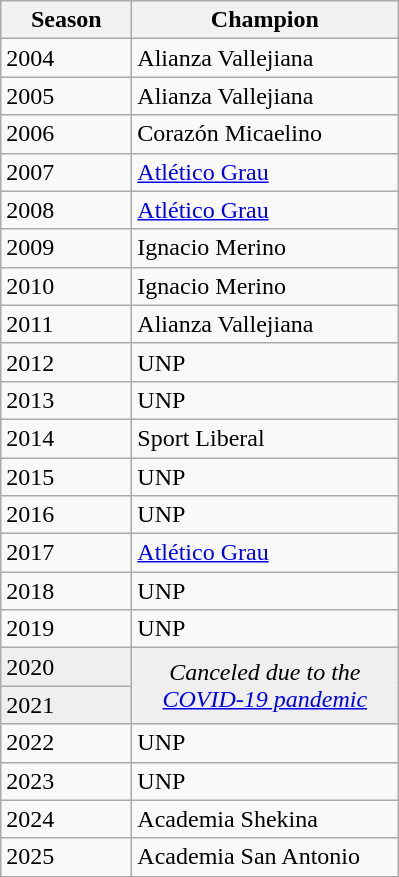<table class="wikitable sortable">
<tr>
<th width=80px>Season</th>
<th width=170px>Champion</th>
</tr>
<tr>
<td>2004</td>
<td>Alianza Vallejiana</td>
</tr>
<tr>
<td>2005</td>
<td>Alianza Vallejiana</td>
</tr>
<tr>
<td>2006</td>
<td>Corazón Micaelino</td>
</tr>
<tr>
<td>2007</td>
<td><a href='#'>Atlético Grau</a></td>
</tr>
<tr>
<td>2008</td>
<td><a href='#'>Atlético Grau</a></td>
</tr>
<tr>
<td>2009</td>
<td>Ignacio Merino</td>
</tr>
<tr>
<td>2010</td>
<td>Ignacio Merino</td>
</tr>
<tr>
<td>2011</td>
<td>Alianza Vallejiana</td>
</tr>
<tr>
<td>2012</td>
<td>UNP</td>
</tr>
<tr>
<td>2013</td>
<td>UNP</td>
</tr>
<tr>
<td>2014</td>
<td>Sport Liberal</td>
</tr>
<tr>
<td>2015</td>
<td>UNP</td>
</tr>
<tr>
<td>2016</td>
<td>UNP</td>
</tr>
<tr>
<td>2017</td>
<td><a href='#'>Atlético Grau</a></td>
</tr>
<tr>
<td>2018</td>
<td>UNP</td>
</tr>
<tr>
<td>2019</td>
<td>UNP</td>
</tr>
<tr bgcolor=#efefef>
<td>2020</td>
<td rowspan=2 colspan="2" align=center><em>Canceled due to the <a href='#'>COVID-19 pandemic</a></em></td>
</tr>
<tr bgcolor=#efefef>
<td>2021</td>
</tr>
<tr>
<td>2022</td>
<td>UNP</td>
</tr>
<tr>
<td>2023</td>
<td>UNP</td>
</tr>
<tr>
<td>2024</td>
<td>Academia Shekina</td>
</tr>
<tr>
<td>2025</td>
<td>Academia San Antonio</td>
</tr>
<tr>
</tr>
</table>
